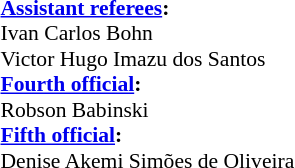<table width=50% style="font-size: 90%">
<tr>
<td><br><strong><a href='#'>Assistant referees</a>:</strong>
<br>Ivan Carlos Bohn
<br>Victor Hugo Imazu dos Santos
<br><strong><a href='#'>Fourth official</a>:</strong>
<br>Robson Babinski
<br><strong><a href='#'>Fifth official</a>:</strong>
<br>Denise Akemi Simões de Oliveira</td>
</tr>
</table>
